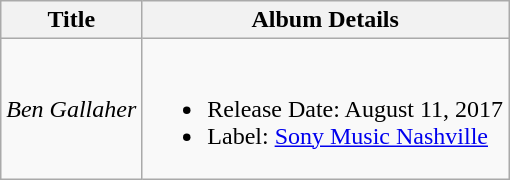<table class="wikitable">
<tr>
<th>Title</th>
<th>Album Details</th>
</tr>
<tr>
<td><em>Ben Gallaher</em></td>
<td><br><ul><li>Release Date: August 11, 2017</li><li>Label: <a href='#'>Sony Music Nashville</a></li></ul></td>
</tr>
</table>
